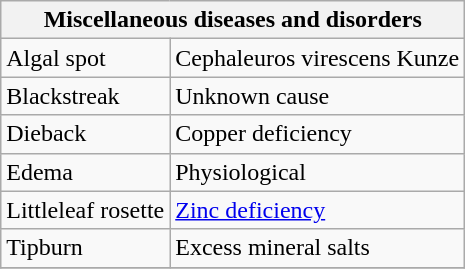<table class="wikitable" style="clear">
<tr>
<th colspan=2><strong>Miscellaneous diseases and disorders</strong><br></th>
</tr>
<tr>
<td>Algal spot</td>
<td>Cephaleuros virescens Kunze</td>
</tr>
<tr>
<td>Blackstreak</td>
<td>Unknown cause</td>
</tr>
<tr>
<td>Dieback</td>
<td>Copper deficiency</td>
</tr>
<tr>
<td>Edema</td>
<td>Physiological</td>
</tr>
<tr>
<td>Littleleaf rosette</td>
<td><a href='#'>Zinc deficiency</a></td>
</tr>
<tr>
<td>Tipburn</td>
<td>Excess mineral salts</td>
</tr>
<tr>
</tr>
</table>
